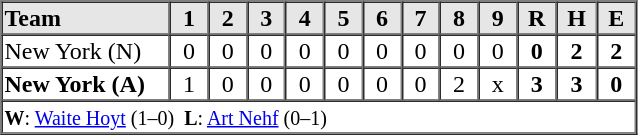<table border=1 cellspacing=0 width=425 style="margin-left:3em;">
<tr style="text-align:center; background-color:#e6e6e6;">
<th align=left width=125>Team</th>
<th width=25>1</th>
<th width=25>2</th>
<th width=25>3</th>
<th width=25>4</th>
<th width=25>5</th>
<th width=25>6</th>
<th width=25>7</th>
<th width=25>8</th>
<th width=25>9</th>
<th width=25>R</th>
<th width=25>H</th>
<th width=25>E</th>
</tr>
<tr style="text-align:center;">
<td align=left>New York (N)</td>
<td>0</td>
<td>0</td>
<td>0</td>
<td>0</td>
<td>0</td>
<td>0</td>
<td>0</td>
<td>0</td>
<td>0</td>
<td><strong>0</strong></td>
<td><strong>2</strong></td>
<td><strong>2</strong></td>
</tr>
<tr style="text-align:center;">
<td align=left><strong>New York (A)</strong></td>
<td>1</td>
<td>0</td>
<td>0</td>
<td>0</td>
<td>0</td>
<td>0</td>
<td>0</td>
<td>2</td>
<td>x</td>
<td><strong>3</strong></td>
<td><strong>3</strong></td>
<td><strong>0</strong></td>
</tr>
<tr style="text-align:left;">
<td colspan=13><small><strong>W</strong>: <a href='#'>Waite Hoyt</a> (1–0)  <strong>L</strong>: <a href='#'>Art Nehf</a> (0–1)</small></td>
</tr>
</table>
